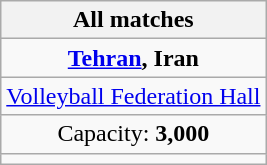<table class="wikitable" style="text-align:center">
<tr>
<th>All matches</th>
</tr>
<tr>
<td><strong><a href='#'>Tehran</a>, Iran</strong></td>
</tr>
<tr>
<td><a href='#'>Volleyball Federation Hall</a></td>
</tr>
<tr>
<td>Capacity: <strong>3,000</strong></td>
</tr>
<tr>
<td></td>
</tr>
</table>
